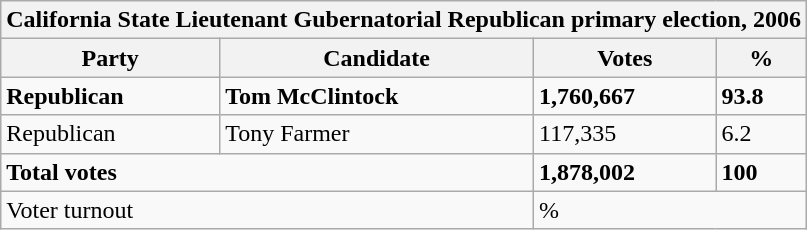<table class="wikitable">
<tr>
<th colspan="4">California State Lieutenant Gubernatorial Republican primary election, 2006</th>
</tr>
<tr>
<th>Party</th>
<th>Candidate</th>
<th>Votes</th>
<th>%</th>
</tr>
<tr>
<td><strong>Republican</strong></td>
<td><strong>Tom McClintock</strong></td>
<td><strong>1,760,667</strong></td>
<td><strong>93.8</strong></td>
</tr>
<tr>
<td>Republican</td>
<td>Tony Farmer</td>
<td>117,335</td>
<td>6.2</td>
</tr>
<tr>
<td colspan="2"><strong>Total votes</strong></td>
<td><strong>1,878,002</strong></td>
<td><strong>100</strong></td>
</tr>
<tr>
<td colspan="2">Voter turnout</td>
<td colspan="2">%</td>
</tr>
</table>
